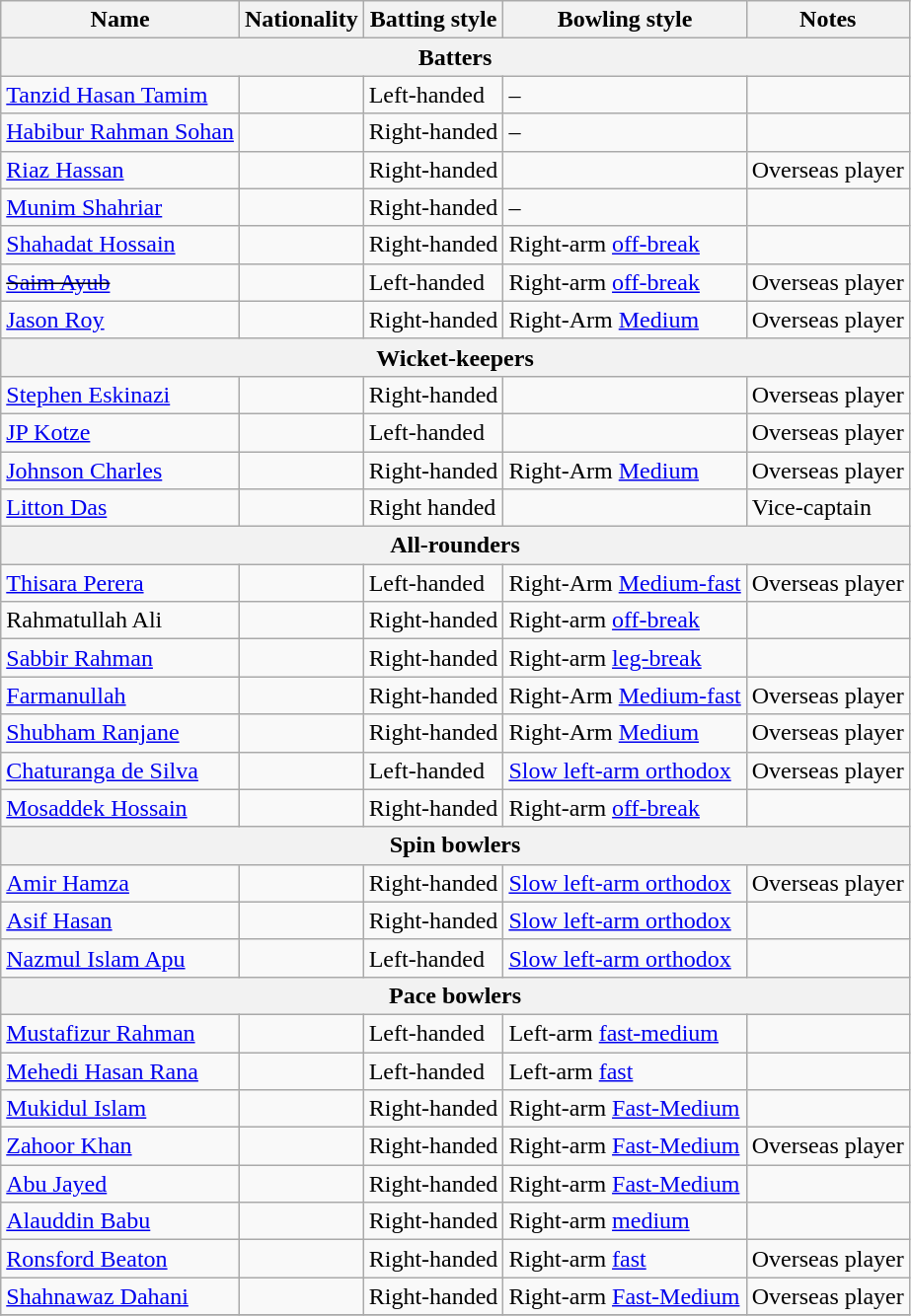<table class="wikitable">
<tr>
<th>Name</th>
<th>Nationality</th>
<th>Batting style</th>
<th>Bowling style</th>
<th>Notes</th>
</tr>
<tr>
<th colspan="5">Batters</th>
</tr>
<tr>
<td><a href='#'>Tanzid Hasan Tamim</a></td>
<td></td>
<td>Left-handed</td>
<td>–</td>
<td></td>
</tr>
<tr>
<td><a href='#'>Habibur Rahman Sohan</a></td>
<td></td>
<td>Right-handed</td>
<td>–</td>
<td></td>
</tr>
<tr>
<td><a href='#'>Riaz Hassan</a></td>
<td></td>
<td>Right-handed</td>
<td></td>
<td>Overseas player</td>
</tr>
<tr>
<td><a href='#'>Munim Shahriar</a></td>
<td></td>
<td>Right-handed</td>
<td>–</td>
<td></td>
</tr>
<tr>
<td><a href='#'>Shahadat Hossain</a></td>
<td></td>
<td>Right-handed</td>
<td>Right-arm <a href='#'>off-break</a></td>
<td></td>
</tr>
<tr>
<td><s><a href='#'>Saim Ayub</a></s></td>
<td></td>
<td>Left-handed</td>
<td>Right-arm <a href='#'>off-break</a></td>
<td>Overseas player</td>
</tr>
<tr>
<td><a href='#'>Jason Roy</a></td>
<td></td>
<td>Right-handed</td>
<td>Right-Arm <a href='#'>Medium</a></td>
<td>Overseas player</td>
</tr>
<tr>
<th colspan="5">Wicket-keepers</th>
</tr>
<tr>
<td><a href='#'>Stephen Eskinazi</a></td>
<td></td>
<td>Right-handed</td>
<td></td>
<td>Overseas player</td>
</tr>
<tr>
<td><a href='#'>JP Kotze</a></td>
<td></td>
<td>Left-handed</td>
<td></td>
<td>Overseas player</td>
</tr>
<tr>
<td><a href='#'>Johnson Charles</a></td>
<td></td>
<td>Right-handed</td>
<td>Right-Arm <a href='#'>Medium</a></td>
<td>Overseas player</td>
</tr>
<tr>
<td><a href='#'>Litton Das</a></td>
<td></td>
<td>Right handed</td>
<td></td>
<td>Vice-captain</td>
</tr>
<tr>
<th colspan="5">All-rounders</th>
</tr>
<tr>
<td><a href='#'>Thisara Perera</a></td>
<td></td>
<td>Left-handed</td>
<td>Right-Arm <a href='#'>Medium-fast</a></td>
<td>Overseas player</td>
</tr>
<tr>
<td>Rahmatullah Ali</td>
<td></td>
<td>Right-handed</td>
<td>Right-arm <a href='#'>off-break</a></td>
<td></td>
</tr>
<tr>
<td><a href='#'>Sabbir Rahman</a></td>
<td></td>
<td>Right-handed</td>
<td>Right-arm <a href='#'>leg-break</a></td>
<td></td>
</tr>
<tr>
<td><a href='#'>Farmanullah</a></td>
<td></td>
<td>Right-handed</td>
<td>Right-Arm <a href='#'>Medium-fast</a></td>
<td>Overseas player</td>
</tr>
<tr>
<td><a href='#'>Shubham Ranjane</a></td>
<td></td>
<td>Right-handed</td>
<td>Right-Arm <a href='#'>Medium</a></td>
<td>Overseas player</td>
</tr>
<tr>
<td><a href='#'>Chaturanga de Silva</a></td>
<td></td>
<td>Left-handed</td>
<td><a href='#'>Slow left-arm orthodox</a></td>
<td>Overseas player</td>
</tr>
<tr>
<td><a href='#'>Mosaddek Hossain</a></td>
<td></td>
<td>Right-handed</td>
<td>Right-arm <a href='#'>off-break</a></td>
<td></td>
</tr>
<tr>
<th colspan="5">Spin bowlers</th>
</tr>
<tr>
<td><a href='#'>Amir Hamza</a></td>
<td></td>
<td>Right-handed</td>
<td><a href='#'>Slow left-arm orthodox</a></td>
<td>Overseas player</td>
</tr>
<tr>
<td><a href='#'>Asif Hasan</a></td>
<td></td>
<td>Right-handed</td>
<td><a href='#'>Slow left-arm orthodox</a></td>
<td></td>
</tr>
<tr>
<td><a href='#'>Nazmul Islam Apu</a></td>
<td></td>
<td>Left-handed</td>
<td><a href='#'>Slow left-arm orthodox</a></td>
<td></td>
</tr>
<tr>
<th colspan="5">Pace bowlers</th>
</tr>
<tr>
<td><a href='#'>Mustafizur Rahman</a></td>
<td></td>
<td>Left-handed</td>
<td>Left-arm <a href='#'>fast-medium</a></td>
<td></td>
</tr>
<tr>
<td><a href='#'>Mehedi Hasan Rana</a></td>
<td></td>
<td>Left-handed</td>
<td>Left-arm <a href='#'>fast</a></td>
<td></td>
</tr>
<tr>
<td><a href='#'>Mukidul Islam</a></td>
<td></td>
<td>Right-handed</td>
<td>Right-arm <a href='#'>Fast-Medium</a></td>
<td></td>
</tr>
<tr>
<td><a href='#'>Zahoor Khan</a></td>
<td></td>
<td>Right-handed</td>
<td>Right-arm <a href='#'>Fast-Medium</a></td>
<td>Overseas player</td>
</tr>
<tr>
<td><a href='#'>Abu Jayed</a></td>
<td></td>
<td>Right-handed</td>
<td>Right-arm <a href='#'>Fast-Medium</a></td>
<td></td>
</tr>
<tr>
<td><a href='#'>Alauddin Babu</a></td>
<td></td>
<td>Right-handed</td>
<td>Right-arm <a href='#'>medium</a></td>
<td></td>
</tr>
<tr>
<td><a href='#'>Ronsford Beaton</a></td>
<td></td>
<td>Right-handed</td>
<td>Right-arm <a href='#'>fast</a></td>
<td>Overseas player</td>
</tr>
<tr>
<td><a href='#'>Shahnawaz Dahani</a></td>
<td></td>
<td>Right-handed</td>
<td>Right-arm <a href='#'>Fast-Medium</a></td>
<td>Overseas player</td>
</tr>
<tr>
</tr>
</table>
